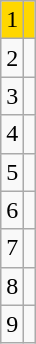<table class="wikitable" style="text-align:center">
<tr bgcolor=gold>
<td>1</td>
<td align=left><strong></strong></td>
</tr>
<tr>
<td>2</td>
<td align=left></td>
</tr>
<tr>
<td>3</td>
<td align=left></td>
</tr>
<tr>
<td>4</td>
<td align=left></td>
</tr>
<tr>
<td>5</td>
<td align=left></td>
</tr>
<tr>
<td>6</td>
<td align=left></td>
</tr>
<tr>
<td>7</td>
<td align=left></td>
</tr>
<tr>
<td>8</td>
<td align=left></td>
</tr>
<tr>
<td>9</td>
<td align=left></td>
</tr>
</table>
